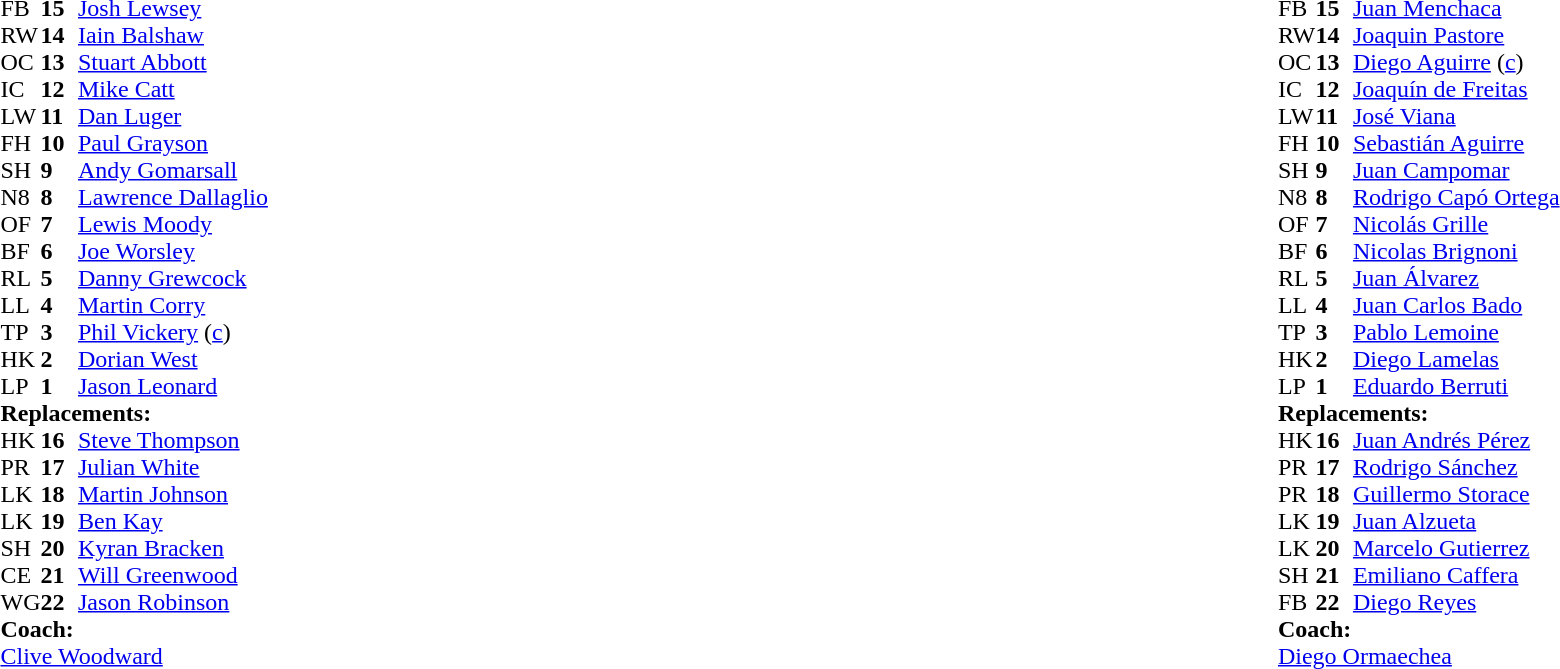<table style="width:100%">
<tr>
<td style="vertical-align:top;width:50%"><br><table cellspacing="0" cellpadding="0">
<tr>
<th width="25"></th>
<th width="25"></th>
</tr>
<tr>
<td>FB</td>
<td><strong>15</strong></td>
<td><a href='#'>Josh Lewsey</a></td>
</tr>
<tr>
<td>RW</td>
<td><strong>14</strong></td>
<td><a href='#'>Iain Balshaw</a></td>
</tr>
<tr>
<td>OC</td>
<td><strong>13</strong></td>
<td><a href='#'>Stuart Abbott</a></td>
</tr>
<tr>
<td>IC</td>
<td><strong>12</strong></td>
<td><a href='#'>Mike Catt</a></td>
</tr>
<tr>
<td>LW</td>
<td><strong>11</strong></td>
<td><a href='#'>Dan Luger</a></td>
</tr>
<tr>
<td>FH</td>
<td><strong>10</strong></td>
<td><a href='#'>Paul Grayson</a></td>
</tr>
<tr>
<td>SH</td>
<td><strong>9</strong></td>
<td><a href='#'>Andy Gomarsall</a></td>
</tr>
<tr>
<td>N8</td>
<td><strong>8</strong></td>
<td><a href='#'>Lawrence Dallaglio</a></td>
</tr>
<tr>
<td>OF</td>
<td><strong>7</strong></td>
<td><a href='#'>Lewis Moody</a></td>
</tr>
<tr>
<td>BF</td>
<td><strong>6</strong></td>
<td><a href='#'>Joe Worsley</a></td>
</tr>
<tr>
<td>RL</td>
<td><strong>5</strong></td>
<td><a href='#'>Danny Grewcock</a></td>
</tr>
<tr>
<td>LL</td>
<td><strong>4</strong></td>
<td><a href='#'>Martin Corry</a></td>
</tr>
<tr>
<td>TP</td>
<td><strong>3</strong></td>
<td><a href='#'>Phil Vickery</a> (<a href='#'>c</a>)</td>
</tr>
<tr>
<td>HK</td>
<td><strong>2</strong></td>
<td><a href='#'>Dorian West</a></td>
</tr>
<tr>
<td>LP</td>
<td><strong>1</strong></td>
<td><a href='#'>Jason Leonard</a></td>
</tr>
<tr>
<td colspan="3"><strong>Replacements:</strong></td>
</tr>
<tr>
<td>HK</td>
<td><strong>16</strong></td>
<td><a href='#'>Steve Thompson</a></td>
</tr>
<tr>
<td>PR</td>
<td><strong>17</strong></td>
<td><a href='#'>Julian White</a></td>
</tr>
<tr>
<td>LK</td>
<td><strong>18</strong></td>
<td><a href='#'>Martin Johnson</a></td>
</tr>
<tr>
<td>LK</td>
<td><strong>19</strong></td>
<td><a href='#'>Ben Kay</a></td>
</tr>
<tr>
<td>SH</td>
<td><strong>20</strong></td>
<td><a href='#'>Kyran Bracken</a></td>
</tr>
<tr>
<td>CE</td>
<td><strong>21</strong></td>
<td><a href='#'>Will Greenwood</a></td>
</tr>
<tr>
<td>WG</td>
<td><strong>22</strong></td>
<td><a href='#'>Jason Robinson</a></td>
</tr>
<tr>
<td colspan="3"><strong>Coach:</strong></td>
</tr>
<tr>
<td colspan="3"><a href='#'>Clive Woodward</a></td>
</tr>
</table>
</td>
<td style="vertical-align:top"></td>
<td style="vertical-align:top;width:50%"><br><table cellspacing="0" cellpadding="0" style="margin:auto">
<tr>
<th width="25"></th>
<th width="25"></th>
</tr>
<tr>
<td>FB</td>
<td><strong>15</strong></td>
<td><a href='#'>Juan Menchaca</a></td>
</tr>
<tr>
<td>RW</td>
<td><strong>14</strong></td>
<td><a href='#'>Joaquin Pastore</a></td>
</tr>
<tr>
<td>OC</td>
<td><strong>13</strong></td>
<td><a href='#'>Diego Aguirre</a> (<a href='#'>c</a>)</td>
</tr>
<tr>
<td>IC</td>
<td><strong>12</strong></td>
<td><a href='#'>Joaquín de Freitas</a></td>
</tr>
<tr>
<td>LW</td>
<td><strong>11</strong></td>
<td><a href='#'>José Viana</a></td>
</tr>
<tr>
<td>FH</td>
<td><strong>10</strong></td>
<td><a href='#'>Sebastián Aguirre</a></td>
</tr>
<tr>
<td>SH</td>
<td><strong>9</strong></td>
<td><a href='#'>Juan Campomar</a></td>
</tr>
<tr>
<td>N8</td>
<td><strong>8</strong></td>
<td><a href='#'>Rodrigo Capó Ortega</a></td>
</tr>
<tr>
<td>OF</td>
<td><strong>7</strong></td>
<td><a href='#'>Nicolás Grille</a></td>
</tr>
<tr>
<td>BF</td>
<td><strong>6</strong></td>
<td><a href='#'>Nicolas Brignoni</a></td>
</tr>
<tr>
<td>RL</td>
<td><strong>5</strong></td>
<td><a href='#'>Juan Álvarez</a></td>
</tr>
<tr>
<td>LL</td>
<td><strong>4</strong></td>
<td><a href='#'>Juan Carlos Bado</a></td>
</tr>
<tr>
<td>TP</td>
<td><strong>3</strong></td>
<td><a href='#'>Pablo Lemoine</a></td>
</tr>
<tr>
<td>HK</td>
<td><strong>2</strong></td>
<td><a href='#'>Diego Lamelas</a></td>
</tr>
<tr>
<td>LP</td>
<td><strong>1</strong></td>
<td><a href='#'>Eduardo Berruti</a></td>
</tr>
<tr>
<td colspan="3"><strong>Replacements:</strong></td>
</tr>
<tr>
<td>HK</td>
<td><strong>16</strong></td>
<td><a href='#'>Juan Andrés Pérez</a></td>
</tr>
<tr>
<td>PR</td>
<td><strong>17</strong></td>
<td><a href='#'>Rodrigo Sánchez</a></td>
</tr>
<tr>
<td>PR</td>
<td><strong>18</strong></td>
<td><a href='#'>Guillermo Storace</a></td>
</tr>
<tr>
<td>LK</td>
<td><strong>19</strong></td>
<td><a href='#'>Juan Alzueta</a></td>
</tr>
<tr>
<td>LK</td>
<td><strong>20</strong></td>
<td><a href='#'>Marcelo Gutierrez</a></td>
</tr>
<tr>
<td>SH</td>
<td><strong>21</strong></td>
<td><a href='#'>Emiliano Caffera</a></td>
</tr>
<tr>
<td>FB</td>
<td><strong>22</strong></td>
<td><a href='#'>Diego Reyes</a></td>
</tr>
<tr>
<td colspan="3"><strong>Coach:</strong></td>
</tr>
<tr>
<td colspan="3"><a href='#'>Diego Ormaechea</a></td>
</tr>
</table>
</td>
</tr>
</table>
